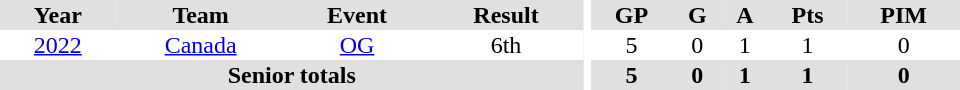<table border="0" cellpadding="1" cellspacing="0" ID="Table3" style="text-align:center; width:40em">
<tr ALIGN="center" bgcolor="#e0e0e0">
<th>Year</th>
<th>Team</th>
<th>Event</th>
<th>Result</th>
<th rowspan="99" bgcolor="#ffffff"></th>
<th>GP</th>
<th>G</th>
<th>A</th>
<th>Pts</th>
<th>PIM</th>
</tr>
<tr>
<td><a href='#'>2022</a></td>
<td><a href='#'>Canada</a></td>
<td><a href='#'>OG</a></td>
<td>6th</td>
<td>5</td>
<td>0</td>
<td>1</td>
<td>1</td>
<td>0</td>
</tr>
<tr bgcolor="#e0e0e0">
<th colspan=4>Senior totals</th>
<th>5</th>
<th>0</th>
<th>1</th>
<th>1</th>
<th>0</th>
</tr>
</table>
